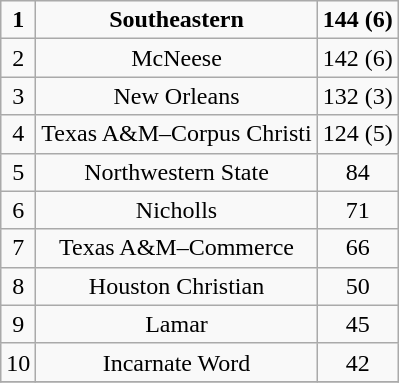<table class="wikitable">
<tr align="center">
<td><strong>1</strong></td>
<td><strong>Southeastern</strong></td>
<td><strong>144 (6)</strong></td>
</tr>
<tr align="center">
<td>2</td>
<td>McNeese</td>
<td>142 (6)</td>
</tr>
<tr align="center">
<td>3</td>
<td>New Orleans</td>
<td>132 (3)</td>
</tr>
<tr align="center">
<td>4</td>
<td>Texas A&M–Corpus Christi</td>
<td>124 (5)</td>
</tr>
<tr align="center">
<td>5</td>
<td>Northwestern State</td>
<td>84</td>
</tr>
<tr align="center">
<td>6</td>
<td>Nicholls</td>
<td>71</td>
</tr>
<tr align="center">
<td>7</td>
<td>Texas A&M–Commerce</td>
<td>66</td>
</tr>
<tr align="center">
<td>8</td>
<td>Houston Christian</td>
<td>50</td>
</tr>
<tr align="center">
<td>9</td>
<td>Lamar</td>
<td>45</td>
</tr>
<tr align="center">
<td>10</td>
<td>Incarnate Word</td>
<td>42</td>
</tr>
<tr align="center">
</tr>
</table>
